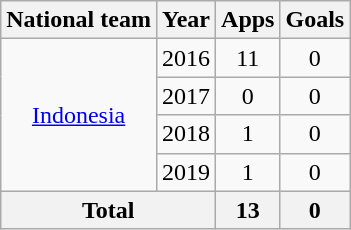<table class="wikitable" style="text-align:center">
<tr>
<th>National team</th>
<th>Year</th>
<th>Apps</th>
<th>Goals</th>
</tr>
<tr>
<td rowspan=4><a href='#'>Indonesia</a></td>
<td>2016</td>
<td>11</td>
<td>0</td>
</tr>
<tr>
<td>2017</td>
<td>0</td>
<td>0</td>
</tr>
<tr>
<td>2018</td>
<td>1</td>
<td>0</td>
</tr>
<tr>
<td>2019</td>
<td>1</td>
<td>0</td>
</tr>
<tr>
<th colspan=2>Total</th>
<th>13</th>
<th>0</th>
</tr>
</table>
